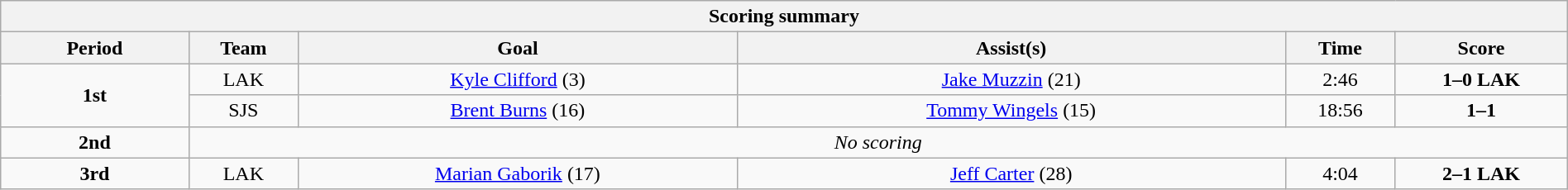<table style="width:100%;" class="wikitable">
<tr>
<th colspan=6>Scoring summary</th>
</tr>
<tr>
<th style="width:12%;">Period</th>
<th style="width:7%;">Team</th>
<th style="width:28%;">Goal</th>
<th style="width:35%;">Assist(s)</th>
<th style="width:7%;">Time</th>
<th style="width:11%;">Score</th>
</tr>
<tr>
<td rowspan="2" align=center><strong>1st</strong></td>
<td align=center>LAK</td>
<td align=center><a href='#'>Kyle Clifford</a> (3)</td>
<td align=center><a href='#'>Jake Muzzin</a> (21)</td>
<td align=center>2:46</td>
<td align=center><strong>1–0 LAK</strong></td>
</tr>
<tr>
<td align=center>SJS</td>
<td align=center><a href='#'>Brent Burns</a> (16)</td>
<td align=center><a href='#'>Tommy Wingels</a> (15)</td>
<td align=center>18:56</td>
<td align=center><strong>1–1</strong></td>
</tr>
<tr>
<td align=center><strong>2nd</strong></td>
<td colspan="5" align=center><em>No scoring</em></td>
</tr>
<tr>
<td align=center rowspan="1"><strong>3rd</strong></td>
<td align=center>LAK</td>
<td align=center><a href='#'>Marian Gaborik</a> (17)</td>
<td align=center><a href='#'>Jeff Carter</a> (28)</td>
<td align=center>4:04</td>
<td align=center><strong>2–1 LAK</strong></td>
</tr>
</table>
